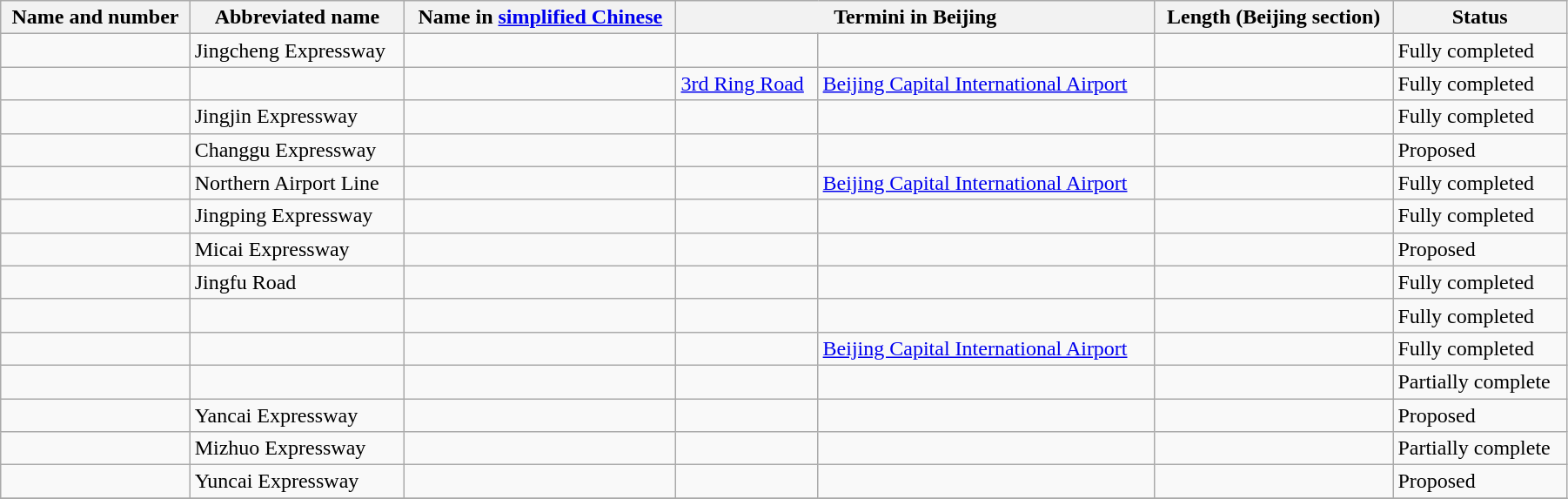<table class="wikitable" width="95%">
<tr>
<th>Name and number</th>
<th>Abbreviated name</th>
<th>Name in <a href='#'>simplified Chinese</a></th>
<th colspan="2">Termini in Beijing</th>
<th>Length (Beijing section)</th>
<th>Status</th>
</tr>
<tr>
<td></td>
<td>Jingcheng Expressway</td>
<td></td>
<td></td>
<td></td>
<td></td>
<td>Fully completed</td>
</tr>
<tr>
<td></td>
<td></td>
<td></td>
<td><a href='#'>3rd Ring Road</a></td>
<td><a href='#'>Beijing Capital International Airport</a></td>
<td></td>
<td>Fully completed</td>
</tr>
<tr>
<td></td>
<td>Jingjin Expressway</td>
<td></td>
<td></td>
<td></td>
<td></td>
<td>Fully completed</td>
</tr>
<tr>
<td></td>
<td>Changgu Expressway</td>
<td></td>
<td></td>
<td></td>
<td></td>
<td>Proposed</td>
</tr>
<tr>
<td></td>
<td>Northern Airport Line</td>
<td></td>
<td></td>
<td><a href='#'>Beijing Capital International Airport</a></td>
<td></td>
<td>Fully completed</td>
</tr>
<tr>
<td></td>
<td>Jingping Expressway</td>
<td></td>
<td></td>
<td></td>
<td></td>
<td>Fully completed</td>
</tr>
<tr>
<td></td>
<td>Micai Expressway</td>
<td></td>
<td></td>
<td></td>
<td></td>
<td>Proposed</td>
</tr>
<tr>
<td></td>
<td>Jingfu Road</td>
<td></td>
<td></td>
<td></td>
<td></td>
<td>Fully completed</td>
</tr>
<tr>
<td></td>
<td></td>
<td></td>
<td></td>
<td></td>
<td></td>
<td>Fully completed</td>
</tr>
<tr>
<td></td>
<td></td>
<td></td>
<td></td>
<td><a href='#'>Beijing Capital International Airport</a></td>
<td></td>
<td>Fully completed</td>
</tr>
<tr>
<td></td>
<td></td>
<td></td>
<td></td>
<td></td>
<td></td>
<td>Partially complete</td>
</tr>
<tr>
<td></td>
<td>Yancai Expressway</td>
<td></td>
<td></td>
<td></td>
<td></td>
<td>Proposed</td>
</tr>
<tr>
<td></td>
<td>Mizhuo Expressway</td>
<td></td>
<td></td>
<td></td>
<td></td>
<td>Partially complete</td>
</tr>
<tr>
<td></td>
<td>Yuncai Expressway</td>
<td></td>
<td></td>
<td></td>
<td></td>
<td>Proposed</td>
</tr>
<tr>
</tr>
</table>
